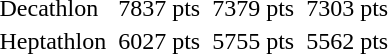<table>
<tr>
<td>Decathlon</td>
<td></td>
<td>7837 pts </td>
<td></td>
<td>7379 pts</td>
<td></td>
<td>7303 pts </td>
</tr>
<tr>
<td>Heptathlon</td>
<td></td>
<td>6027 pts</td>
<td></td>
<td>5755 pts</td>
<td></td>
<td>5562 pts </td>
</tr>
</table>
